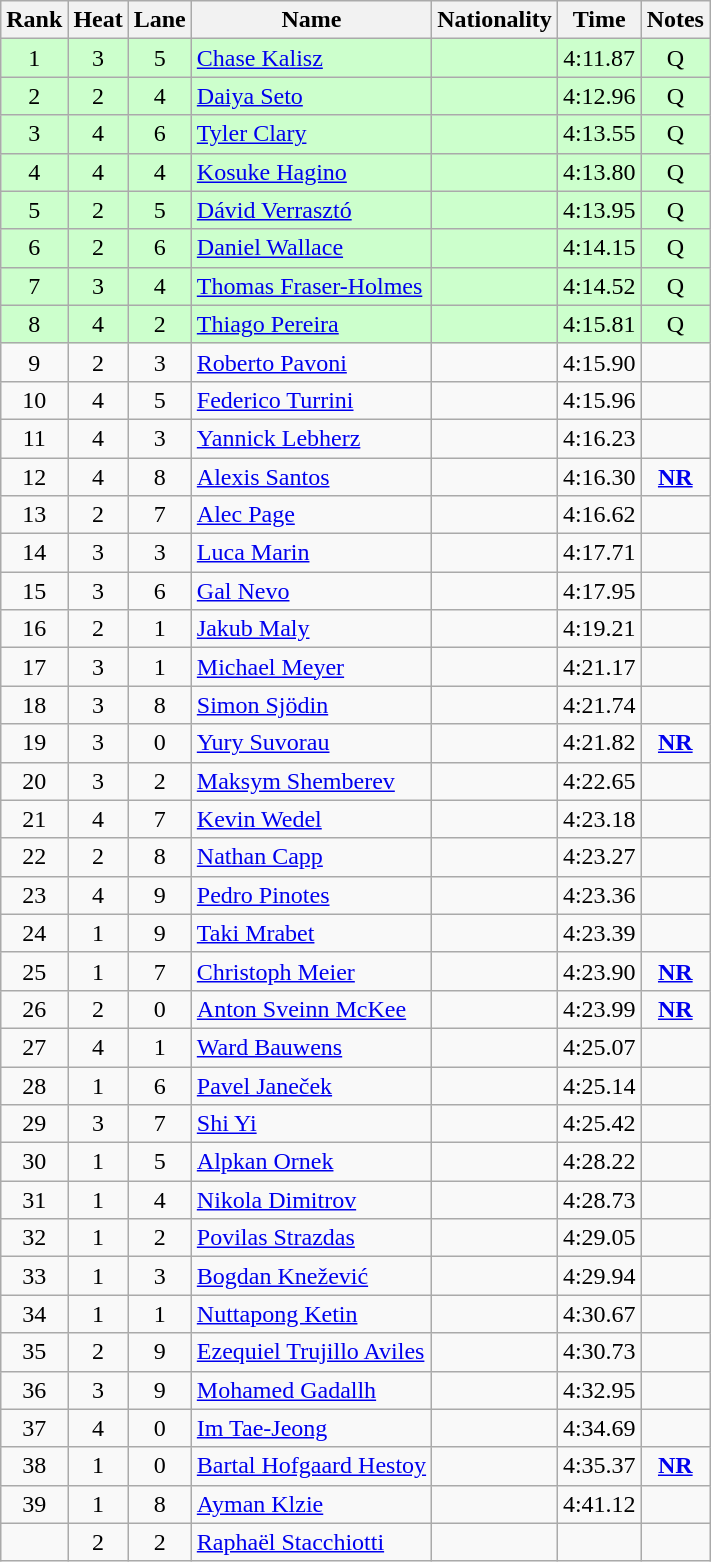<table class="wikitable sortable" style="text-align:center">
<tr>
<th>Rank</th>
<th>Heat</th>
<th>Lane</th>
<th>Name</th>
<th>Nationality</th>
<th>Time</th>
<th>Notes</th>
</tr>
<tr bgcolor=ccffcc>
<td>1</td>
<td>3</td>
<td>5</td>
<td align=left><a href='#'>Chase Kalisz</a></td>
<td align=left></td>
<td>4:11.87</td>
<td>Q</td>
</tr>
<tr bgcolor=ccffcc>
<td>2</td>
<td>2</td>
<td>4</td>
<td align=left><a href='#'>Daiya Seto</a></td>
<td align=left></td>
<td>4:12.96</td>
<td>Q</td>
</tr>
<tr bgcolor=ccffcc>
<td>3</td>
<td>4</td>
<td>6</td>
<td align=left><a href='#'>Tyler Clary</a></td>
<td align=left></td>
<td>4:13.55</td>
<td>Q</td>
</tr>
<tr bgcolor=ccffcc>
<td>4</td>
<td>4</td>
<td>4</td>
<td align=left><a href='#'>Kosuke Hagino</a></td>
<td align=left></td>
<td>4:13.80</td>
<td>Q</td>
</tr>
<tr bgcolor=ccffcc>
<td>5</td>
<td>2</td>
<td>5</td>
<td align=left><a href='#'>Dávid Verrasztó</a></td>
<td align=left></td>
<td>4:13.95</td>
<td>Q</td>
</tr>
<tr bgcolor=ccffcc>
<td>6</td>
<td>2</td>
<td>6</td>
<td align=left><a href='#'>Daniel Wallace</a></td>
<td align=left></td>
<td>4:14.15</td>
<td>Q</td>
</tr>
<tr bgcolor=ccffcc>
<td>7</td>
<td>3</td>
<td>4</td>
<td align=left><a href='#'>Thomas Fraser-Holmes</a></td>
<td align=left></td>
<td>4:14.52</td>
<td>Q</td>
</tr>
<tr bgcolor=ccffcc>
<td>8</td>
<td>4</td>
<td>2</td>
<td align=left><a href='#'>Thiago Pereira</a></td>
<td align=left></td>
<td>4:15.81</td>
<td>Q</td>
</tr>
<tr>
<td>9</td>
<td>2</td>
<td>3</td>
<td align=left><a href='#'>Roberto Pavoni</a></td>
<td align=left></td>
<td>4:15.90</td>
<td></td>
</tr>
<tr>
<td>10</td>
<td>4</td>
<td>5</td>
<td align=left><a href='#'>Federico Turrini</a></td>
<td align=left></td>
<td>4:15.96</td>
<td></td>
</tr>
<tr>
<td>11</td>
<td>4</td>
<td>3</td>
<td align=left><a href='#'>Yannick Lebherz</a></td>
<td align=left></td>
<td>4:16.23</td>
<td></td>
</tr>
<tr>
<td>12</td>
<td>4</td>
<td>8</td>
<td align=left><a href='#'>Alexis Santos</a></td>
<td align=left></td>
<td>4:16.30</td>
<td><strong><a href='#'>NR</a></strong></td>
</tr>
<tr>
<td>13</td>
<td>2</td>
<td>7</td>
<td align=left><a href='#'>Alec Page</a></td>
<td align=left></td>
<td>4:16.62</td>
<td></td>
</tr>
<tr>
<td>14</td>
<td>3</td>
<td>3</td>
<td align=left><a href='#'>Luca Marin</a></td>
<td align=left></td>
<td>4:17.71</td>
<td></td>
</tr>
<tr>
<td>15</td>
<td>3</td>
<td>6</td>
<td align=left><a href='#'>Gal Nevo</a></td>
<td align=left></td>
<td>4:17.95</td>
<td></td>
</tr>
<tr>
<td>16</td>
<td>2</td>
<td>1</td>
<td align=left><a href='#'>Jakub Maly</a></td>
<td align=left></td>
<td>4:19.21</td>
<td></td>
</tr>
<tr>
<td>17</td>
<td>3</td>
<td>1</td>
<td align=left><a href='#'>Michael Meyer</a></td>
<td align=left></td>
<td>4:21.17</td>
<td></td>
</tr>
<tr>
<td>18</td>
<td>3</td>
<td>8</td>
<td align=left><a href='#'>Simon Sjödin</a></td>
<td align=left></td>
<td>4:21.74</td>
<td></td>
</tr>
<tr>
<td>19</td>
<td>3</td>
<td>0</td>
<td align=left><a href='#'>Yury Suvorau</a></td>
<td align=left></td>
<td>4:21.82</td>
<td><strong><a href='#'>NR</a></strong></td>
</tr>
<tr>
<td>20</td>
<td>3</td>
<td>2</td>
<td align=left><a href='#'>Maksym Shemberev</a></td>
<td align=left></td>
<td>4:22.65</td>
<td></td>
</tr>
<tr>
<td>21</td>
<td>4</td>
<td>7</td>
<td align=left><a href='#'>Kevin Wedel</a></td>
<td align=left></td>
<td>4:23.18</td>
<td></td>
</tr>
<tr>
<td>22</td>
<td>2</td>
<td>8</td>
<td align=left><a href='#'>Nathan Capp</a></td>
<td align=left></td>
<td>4:23.27</td>
<td></td>
</tr>
<tr>
<td>23</td>
<td>4</td>
<td>9</td>
<td align=left><a href='#'>Pedro Pinotes</a></td>
<td align=left></td>
<td>4:23.36</td>
<td></td>
</tr>
<tr>
<td>24</td>
<td>1</td>
<td>9</td>
<td align=left><a href='#'>Taki Mrabet</a></td>
<td align=left></td>
<td>4:23.39</td>
<td></td>
</tr>
<tr>
<td>25</td>
<td>1</td>
<td>7</td>
<td align=left><a href='#'>Christoph Meier</a></td>
<td align=left></td>
<td>4:23.90</td>
<td><strong><a href='#'>NR</a></strong></td>
</tr>
<tr>
<td>26</td>
<td>2</td>
<td>0</td>
<td align=left><a href='#'>Anton Sveinn McKee</a></td>
<td align=left></td>
<td>4:23.99</td>
<td><strong><a href='#'>NR</a></strong></td>
</tr>
<tr>
<td>27</td>
<td>4</td>
<td>1</td>
<td align=left><a href='#'>Ward Bauwens</a></td>
<td align=left></td>
<td>4:25.07</td>
<td></td>
</tr>
<tr>
<td>28</td>
<td>1</td>
<td>6</td>
<td align=left><a href='#'>Pavel Janeček</a></td>
<td align=left></td>
<td>4:25.14</td>
<td></td>
</tr>
<tr>
<td>29</td>
<td>3</td>
<td>7</td>
<td align=left><a href='#'>Shi Yi</a></td>
<td align=left></td>
<td>4:25.42</td>
<td></td>
</tr>
<tr>
<td>30</td>
<td>1</td>
<td>5</td>
<td align=left><a href='#'>Alpkan Ornek</a></td>
<td align=left></td>
<td>4:28.22</td>
<td></td>
</tr>
<tr>
<td>31</td>
<td>1</td>
<td>4</td>
<td align=left><a href='#'>Nikola Dimitrov</a></td>
<td align=left></td>
<td>4:28.73</td>
<td></td>
</tr>
<tr>
<td>32</td>
<td>1</td>
<td>2</td>
<td align=left><a href='#'>Povilas Strazdas</a></td>
<td align=left></td>
<td>4:29.05</td>
<td></td>
</tr>
<tr>
<td>33</td>
<td>1</td>
<td>3</td>
<td align=left><a href='#'>Bogdan Knežević</a></td>
<td align=left></td>
<td>4:29.94</td>
<td></td>
</tr>
<tr>
<td>34</td>
<td>1</td>
<td>1</td>
<td align=left><a href='#'>Nuttapong Ketin</a></td>
<td align=left></td>
<td>4:30.67</td>
<td></td>
</tr>
<tr>
<td>35</td>
<td>2</td>
<td>9</td>
<td align=left><a href='#'>Ezequiel Trujillo Aviles</a></td>
<td align=left></td>
<td>4:30.73</td>
<td></td>
</tr>
<tr>
<td>36</td>
<td>3</td>
<td>9</td>
<td align=left><a href='#'>Mohamed Gadallh</a></td>
<td align=left></td>
<td>4:32.95</td>
<td></td>
</tr>
<tr>
<td>37</td>
<td>4</td>
<td>0</td>
<td align=left><a href='#'>Im Tae-Jeong</a></td>
<td align=left></td>
<td>4:34.69</td>
<td></td>
</tr>
<tr>
<td>38</td>
<td>1</td>
<td>0</td>
<td align=left><a href='#'>Bartal Hofgaard Hestoy</a></td>
<td align=left></td>
<td>4:35.37</td>
<td><strong><a href='#'>NR</a></strong></td>
</tr>
<tr>
<td>39</td>
<td>1</td>
<td>8</td>
<td align=left><a href='#'>Ayman Klzie</a></td>
<td align=left></td>
<td>4:41.12</td>
<td></td>
</tr>
<tr>
<td></td>
<td>2</td>
<td>2</td>
<td align=left><a href='#'>Raphaël Stacchiotti</a></td>
<td align=left></td>
<td></td>
<td></td>
</tr>
</table>
